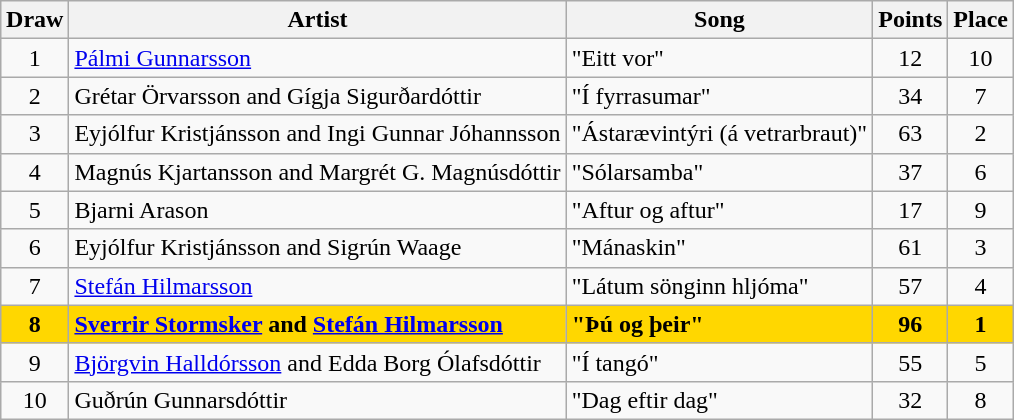<table class="sortable wikitable" style="margin: 1em auto 1em auto; text-align:center">
<tr>
<th>Draw</th>
<th>Artist</th>
<th>Song</th>
<th>Points</th>
<th>Place</th>
</tr>
<tr>
<td>1</td>
<td align="left"><a href='#'>Pálmi Gunnarsson</a></td>
<td align="left">"Eitt vor"</td>
<td>12</td>
<td>10</td>
</tr>
<tr>
<td>2</td>
<td align="left">Grétar Örvarsson and Gígja Sigurðardóttir</td>
<td align="left">"Í fyrrasumar"</td>
<td>34</td>
<td>7</td>
</tr>
<tr>
<td>3</td>
<td align="left">Eyjólfur Kristjánsson and Ingi Gunnar Jóhannsson</td>
<td align="left">"Ástarævintýri (á vetrarbraut)"</td>
<td>63</td>
<td>2</td>
</tr>
<tr>
<td>4</td>
<td align="left">Magnús Kjartansson and Margrét G. Magnúsdóttir</td>
<td align="left">"Sólarsamba"</td>
<td>37</td>
<td>6</td>
</tr>
<tr>
<td>5</td>
<td align="left">Bjarni Arason</td>
<td align="left">"Aftur og aftur"</td>
<td>17</td>
<td>9</td>
</tr>
<tr>
<td>6</td>
<td align="left">Eyjólfur Kristjánsson and Sigrún Waage</td>
<td align="left">"Mánaskin"</td>
<td>61</td>
<td>3</td>
</tr>
<tr>
<td>7</td>
<td align="left"><a href='#'>Stefán Hilmarsson</a></td>
<td align="left">"Látum sönginn hljóma"</td>
<td>57</td>
<td>4</td>
</tr>
<tr style="font-weight:bold; background:gold;">
<td>8</td>
<td align="left"><a href='#'>Sverrir Stormsker</a> and <a href='#'>Stefán Hilmarsson</a></td>
<td align="left">"Þú og þeir"</td>
<td>96</td>
<td>1</td>
</tr>
<tr>
<td>9</td>
<td align="left"><a href='#'>Björgvin Halldórsson</a> and Edda Borg Ólafsdóttir</td>
<td align="left">"Í tangó"</td>
<td>55</td>
<td>5</td>
</tr>
<tr>
<td>10</td>
<td align="left">Guðrún Gunnarsdóttir</td>
<td align="left">"Dag eftir dag"</td>
<td>32</td>
<td>8</td>
</tr>
</table>
